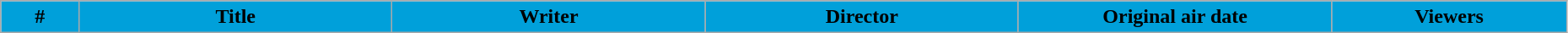<table class="wikitable plainrowheaders" style="width:98%;">
<tr>
<th style="background-color: #00A0DA;" width="5%">#</th>
<th style="background-color: #00A0DA;" width="20%">Title</th>
<th style="background-color: #00A0DA;" width="20%">Writer</th>
<th style="background-color: #00A0DA;" width="20%">Director</th>
<th style="background-color: #00A0DA;" width="20%">Original air date</th>
<th style="background-color: #00A0DA;" width="18%">Viewers<br>




</th>
</tr>
</table>
